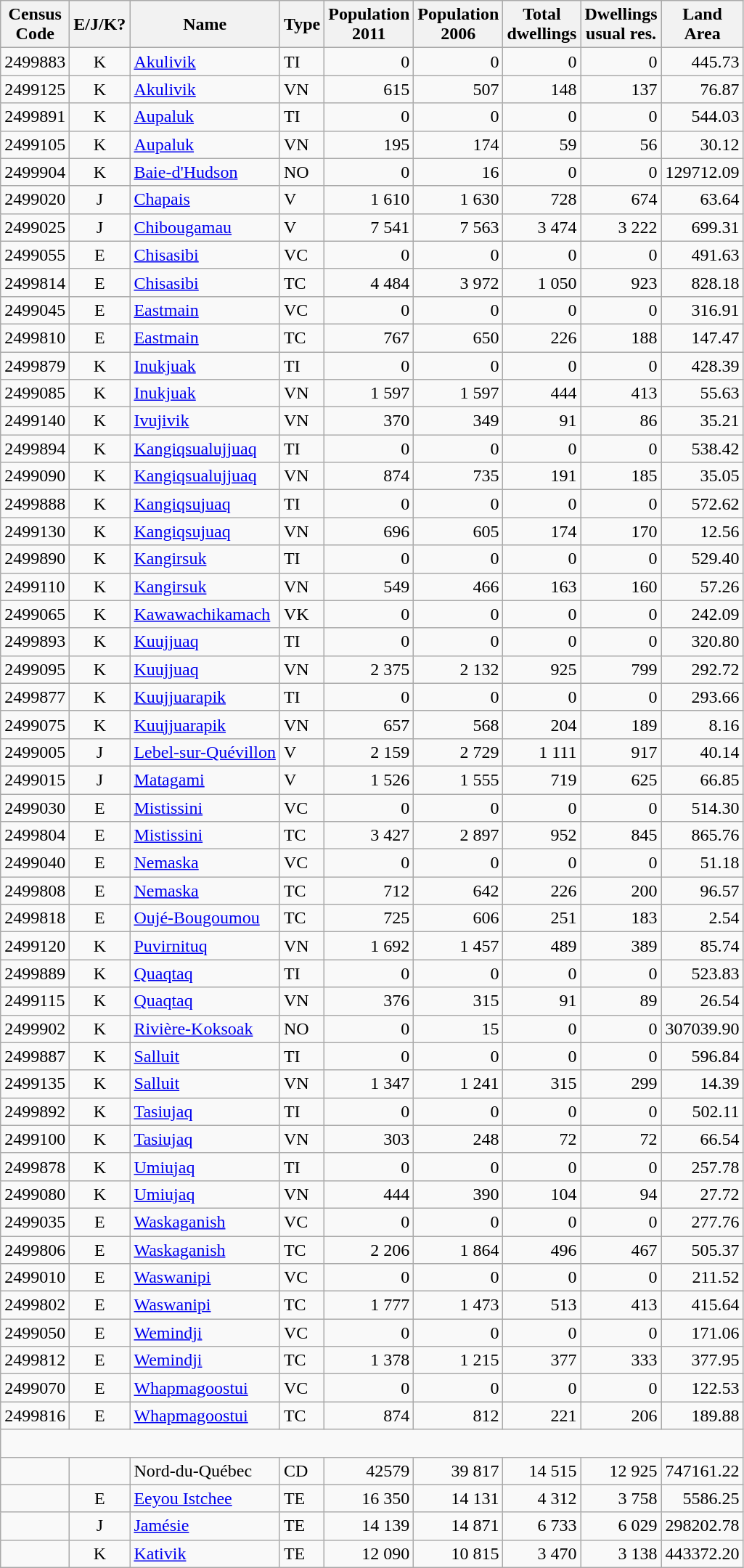<table class="wikitable sortable">
<tr>
<th>Census<br>Code</th>
<th>E/J/K?</th>
<th>Name</th>
<th>Type</th>
<th>Population<br>2011</th>
<th>Population<br>2006</th>
<th>Total<br>dwellings</th>
<th>Dwellings<br>usual res.</th>
<th>Land<br>Area</th>
</tr>
<tr>
<td>2499883</td>
<td align="center">K</td>
<td><a href='#'>Akulivik</a></td>
<td>TI</td>
<td align="right">0</td>
<td align="right">0</td>
<td align="right">0</td>
<td align="right">0</td>
<td align="right">445.73</td>
</tr>
<tr>
<td>2499125</td>
<td align="center">K</td>
<td><a href='#'>Akulivik</a></td>
<td>VN</td>
<td align="right">615</td>
<td align="right">507</td>
<td align="right">148</td>
<td align="right">137</td>
<td align="right">76.87</td>
</tr>
<tr>
<td>2499891</td>
<td align="center">K</td>
<td><a href='#'>Aupaluk</a></td>
<td>TI</td>
<td align="right">0</td>
<td align="right">0</td>
<td align="right">0</td>
<td align="right">0</td>
<td align="right">544.03</td>
</tr>
<tr>
<td>2499105</td>
<td align="center">K</td>
<td><a href='#'>Aupaluk</a></td>
<td>VN</td>
<td align="right">195</td>
<td align="right">174</td>
<td align="right">59</td>
<td align="right">56</td>
<td align="right">30.12</td>
</tr>
<tr>
<td>2499904</td>
<td align="center">K</td>
<td><a href='#'>Baie-d'Hudson</a></td>
<td>NO</td>
<td align="right">0</td>
<td align="right">16</td>
<td align="right">0</td>
<td align="right">0</td>
<td align="right">129712.09</td>
</tr>
<tr>
<td>2499020</td>
<td align="center">J</td>
<td><a href='#'>Chapais</a></td>
<td>V</td>
<td align="right">1 610</td>
<td align="right">1 630</td>
<td align="right">728</td>
<td align="right">674</td>
<td align="right">63.64</td>
</tr>
<tr>
<td>2499025</td>
<td align="center">J</td>
<td><a href='#'>Chibougamau</a></td>
<td>V</td>
<td align="right">7 541</td>
<td align="right">7 563</td>
<td align="right">3 474</td>
<td align="right">3 222</td>
<td align="right">699.31</td>
</tr>
<tr>
<td>2499055</td>
<td align="center">E</td>
<td><a href='#'>Chisasibi</a></td>
<td>VC</td>
<td align="right">0</td>
<td align="right">0</td>
<td align="right">0</td>
<td align="right">0</td>
<td align="right">491.63</td>
</tr>
<tr>
<td>2499814</td>
<td align="center">E</td>
<td><a href='#'>Chisasibi</a></td>
<td>TC</td>
<td align="right">4 484</td>
<td align="right">3 972</td>
<td align="right">1 050</td>
<td align="right">923</td>
<td align="right">828.18</td>
</tr>
<tr>
<td>2499045</td>
<td align="center">E</td>
<td><a href='#'>Eastmain</a></td>
<td>VC</td>
<td align="right">0</td>
<td align="right">0</td>
<td align="right">0</td>
<td align="right">0</td>
<td align="right">316.91</td>
</tr>
<tr>
<td>2499810</td>
<td align="center">E</td>
<td><a href='#'>Eastmain</a></td>
<td>TC</td>
<td align="right">767</td>
<td align="right">650</td>
<td align="right">226</td>
<td align="right">188</td>
<td align="right">147.47</td>
</tr>
<tr>
<td>2499879</td>
<td align="center">K</td>
<td><a href='#'>Inukjuak</a></td>
<td>TI</td>
<td align="right">0</td>
<td align="right">0</td>
<td align="right">0</td>
<td align="right">0</td>
<td align="right">428.39</td>
</tr>
<tr>
<td>2499085</td>
<td align="center">K</td>
<td><a href='#'>Inukjuak</a></td>
<td>VN</td>
<td align="right">1 597</td>
<td align="right">1 597</td>
<td align="right">444</td>
<td align="right">413</td>
<td align="right">55.63</td>
</tr>
<tr>
<td>2499140</td>
<td align="center">K</td>
<td><a href='#'>Ivujivik</a></td>
<td>VN</td>
<td align="right">370</td>
<td align="right">349</td>
<td align="right">91</td>
<td align="right">86</td>
<td align="right">35.21</td>
</tr>
<tr>
<td>2499894</td>
<td align="center">K</td>
<td><a href='#'>Kangiqsualujjuaq</a></td>
<td>TI</td>
<td align="right">0</td>
<td align="right">0</td>
<td align="right">0</td>
<td align="right">0</td>
<td align="right">538.42</td>
</tr>
<tr>
<td>2499090</td>
<td align="center">K</td>
<td><a href='#'>Kangiqsualujjuaq</a></td>
<td>VN</td>
<td align="right">874</td>
<td align="right">735</td>
<td align="right">191</td>
<td align="right">185</td>
<td align="right">35.05</td>
</tr>
<tr>
<td>2499888</td>
<td align="center">K</td>
<td><a href='#'>Kangiqsujuaq</a></td>
<td>TI</td>
<td align="right">0</td>
<td align="right">0</td>
<td align="right">0</td>
<td align="right">0</td>
<td align="right">572.62</td>
</tr>
<tr>
<td>2499130</td>
<td align="center">K</td>
<td><a href='#'>Kangiqsujuaq</a></td>
<td>VN</td>
<td align="right">696</td>
<td align="right">605</td>
<td align="right">174</td>
<td align="right">170</td>
<td align="right">12.56</td>
</tr>
<tr>
<td>2499890</td>
<td align="center">K</td>
<td><a href='#'>Kangirsuk</a></td>
<td>TI</td>
<td align="right">0</td>
<td align="right">0</td>
<td align="right">0</td>
<td align="right">0</td>
<td align="right">529.40</td>
</tr>
<tr>
<td>2499110</td>
<td align="center">K</td>
<td><a href='#'>Kangirsuk</a></td>
<td>VN</td>
<td align="right">549</td>
<td align="right">466</td>
<td align="right">163</td>
<td align="right">160</td>
<td align="right">57.26</td>
</tr>
<tr>
<td>2499065</td>
<td align="center">K</td>
<td><a href='#'>Kawawachikamach</a></td>
<td>VK</td>
<td align="right">0</td>
<td align="right">0</td>
<td align="right">0</td>
<td align="right">0</td>
<td align="right">242.09</td>
</tr>
<tr>
<td>2499893</td>
<td align="center">K</td>
<td><a href='#'>Kuujjuaq</a></td>
<td>TI</td>
<td align="right">0</td>
<td align="right">0</td>
<td align="right">0</td>
<td align="right">0</td>
<td align="right">320.80</td>
</tr>
<tr>
<td>2499095</td>
<td align="center">K</td>
<td><a href='#'>Kuujjuaq</a></td>
<td>VN</td>
<td align="right">2 375</td>
<td align="right">2 132</td>
<td align="right">925</td>
<td align="right">799</td>
<td align="right">292.72</td>
</tr>
<tr>
<td>2499877</td>
<td align="center">K</td>
<td><a href='#'>Kuujjuarapik</a></td>
<td>TI</td>
<td align="right">0</td>
<td align="right">0</td>
<td align="right">0</td>
<td align="right">0</td>
<td align="right">293.66</td>
</tr>
<tr>
<td>2499075</td>
<td align="center">K</td>
<td><a href='#'>Kuujjuarapik</a></td>
<td>VN</td>
<td align="right">657</td>
<td align="right">568</td>
<td align="right">204</td>
<td align="right">189</td>
<td align="right">8.16</td>
</tr>
<tr>
<td>2499005</td>
<td align="center">J</td>
<td><a href='#'>Lebel-sur-Quévillon</a></td>
<td>V</td>
<td align="right">2 159</td>
<td align="right">2 729</td>
<td align="right">1 111</td>
<td align="right">917</td>
<td align="right">40.14</td>
</tr>
<tr>
<td>2499015</td>
<td align="center">J</td>
<td><a href='#'>Matagami</a></td>
<td>V</td>
<td align="right">1 526</td>
<td align="right">1 555</td>
<td align="right">719</td>
<td align="right">625</td>
<td align="right">66.85</td>
</tr>
<tr>
<td>2499030</td>
<td align="center">E</td>
<td><a href='#'>Mistissini</a></td>
<td>VC</td>
<td align="right">0</td>
<td align="right">0</td>
<td align="right">0</td>
<td align="right">0</td>
<td align="right">514.30</td>
</tr>
<tr>
<td>2499804</td>
<td align="center">E</td>
<td><a href='#'>Mistissini</a></td>
<td>TC</td>
<td align="right">3 427</td>
<td align="right">2 897</td>
<td align="right">952</td>
<td align="right">845</td>
<td align="right">865.76</td>
</tr>
<tr>
<td>2499040</td>
<td align="center">E</td>
<td><a href='#'>Nemaska</a></td>
<td>VC</td>
<td align="right">0</td>
<td align="right">0</td>
<td align="right">0</td>
<td align="right">0</td>
<td align="right">51.18</td>
</tr>
<tr>
<td>2499808</td>
<td align="center">E</td>
<td><a href='#'>Nemaska</a></td>
<td>TC</td>
<td align="right">712</td>
<td align="right">642</td>
<td align="right">226</td>
<td align="right">200</td>
<td align="right">96.57</td>
</tr>
<tr>
<td>2499818</td>
<td align="center">E</td>
<td><a href='#'>Oujé-Bougoumou</a></td>
<td>TC</td>
<td align="right">725</td>
<td align="right">606</td>
<td align="right">251</td>
<td align="right">183</td>
<td align="right">2.54</td>
</tr>
<tr>
<td>2499120</td>
<td align="center">K</td>
<td><a href='#'>Puvirnituq</a></td>
<td>VN</td>
<td align="right">1 692</td>
<td align="right">1 457</td>
<td align="right">489</td>
<td align="right">389</td>
<td align="right">85.74</td>
</tr>
<tr>
<td>2499889</td>
<td align="center">K</td>
<td><a href='#'>Quaqtaq</a></td>
<td>TI</td>
<td align="right">0</td>
<td align="right">0</td>
<td align="right">0</td>
<td align="right">0</td>
<td align="right">523.83</td>
</tr>
<tr>
<td>2499115</td>
<td align="center">K</td>
<td><a href='#'>Quaqtaq</a></td>
<td>VN</td>
<td align="right">376</td>
<td align="right">315</td>
<td align="right">91</td>
<td align="right">89</td>
<td align="right">26.54</td>
</tr>
<tr>
<td>2499902</td>
<td align="center">K</td>
<td><a href='#'>Rivière-Koksoak</a></td>
<td>NO</td>
<td align="right">0</td>
<td align="right">15</td>
<td align="right">0</td>
<td align="right">0</td>
<td align="right">307039.90</td>
</tr>
<tr>
<td>2499887</td>
<td align="center">K</td>
<td><a href='#'>Salluit</a></td>
<td>TI</td>
<td align="right">0</td>
<td align="right">0</td>
<td align="right">0</td>
<td align="right">0</td>
<td align="right">596.84</td>
</tr>
<tr>
<td>2499135</td>
<td align="center">K</td>
<td><a href='#'>Salluit</a></td>
<td>VN</td>
<td align="right">1 347</td>
<td align="right">1 241</td>
<td align="right">315</td>
<td align="right">299</td>
<td align="right">14.39</td>
</tr>
<tr>
<td>2499892</td>
<td align="center">K</td>
<td><a href='#'>Tasiujaq</a></td>
<td>TI</td>
<td align="right">0</td>
<td align="right">0</td>
<td align="right">0</td>
<td align="right">0</td>
<td align="right">502.11</td>
</tr>
<tr>
<td>2499100</td>
<td align="center">K</td>
<td><a href='#'>Tasiujaq</a></td>
<td>VN</td>
<td align="right">303</td>
<td align="right">248</td>
<td align="right">72</td>
<td align="right">72</td>
<td align="right">66.54</td>
</tr>
<tr>
<td>2499878</td>
<td align="center">K</td>
<td><a href='#'>Umiujaq</a></td>
<td>TI</td>
<td align="right">0</td>
<td align="right">0</td>
<td align="right">0</td>
<td align="right">0</td>
<td align="right">257.78</td>
</tr>
<tr>
<td>2499080</td>
<td align="center">K</td>
<td><a href='#'>Umiujaq</a></td>
<td>VN</td>
<td align="right">444</td>
<td align="right">390</td>
<td align="right">104</td>
<td align="right">94</td>
<td align="right">27.72</td>
</tr>
<tr>
<td>2499035</td>
<td align="center">E</td>
<td><a href='#'>Waskaganish</a></td>
<td>VC</td>
<td align="right">0</td>
<td align="right">0</td>
<td align="right">0</td>
<td align="right">0</td>
<td align="right">277.76</td>
</tr>
<tr>
<td>2499806</td>
<td align="center">E</td>
<td><a href='#'>Waskaganish</a></td>
<td>TC</td>
<td align="right">2 206</td>
<td align="right">1 864</td>
<td align="right">496</td>
<td align="right">467</td>
<td align="right">505.37</td>
</tr>
<tr>
<td>2499010</td>
<td align="center">E</td>
<td><a href='#'>Waswanipi</a></td>
<td>VC</td>
<td align="right">0</td>
<td align="right">0</td>
<td align="right">0</td>
<td align="right">0</td>
<td align="right">211.52</td>
</tr>
<tr>
<td>2499802</td>
<td align="center">E</td>
<td><a href='#'>Waswanipi</a></td>
<td>TC</td>
<td align="right">1 777</td>
<td align="right">1 473</td>
<td align="right">513</td>
<td align="right">413</td>
<td align="right">415.64</td>
</tr>
<tr>
<td>2499050</td>
<td align="center">E</td>
<td><a href='#'>Wemindji</a></td>
<td>VC</td>
<td align="right">0</td>
<td align="right">0</td>
<td align="right">0</td>
<td align="right">0</td>
<td align="right">171.06</td>
</tr>
<tr>
<td>2499812</td>
<td align="center">E</td>
<td><a href='#'>Wemindji</a></td>
<td>TC</td>
<td align="right">1 378</td>
<td align="right">1 215</td>
<td align="right">377</td>
<td align="right">333</td>
<td align="right">377.95</td>
</tr>
<tr>
<td>2499070</td>
<td align="center">E</td>
<td><a href='#'>Whapmagoostui</a></td>
<td>VC</td>
<td align="right">0</td>
<td align="right">0</td>
<td align="right">0</td>
<td align="right">0</td>
<td align="right">122.53</td>
</tr>
<tr>
<td>2499816</td>
<td align="center">E</td>
<td><a href='#'>Whapmagoostui</a></td>
<td>TC</td>
<td align="right">874</td>
<td align="right">812</td>
<td align="right">221</td>
<td align="right">206</td>
<td align="right">189.88</td>
</tr>
<tr>
<td colspan="9"> </td>
</tr>
<tr>
<td></td>
<td align="center"></td>
<td>Nord-du-Québec</td>
<td>CD</td>
<td align="right">42579</td>
<td align="right">39 817</td>
<td align="right">14 515</td>
<td align="right">12 925</td>
<td align="right">747161.22</td>
</tr>
<tr>
<td></td>
<td align="center">E</td>
<td><a href='#'>Eeyou Istchee</a></td>
<td>TE</td>
<td align="right">16 350</td>
<td align="right">14 131</td>
<td align="right">4 312</td>
<td align="right">3 758</td>
<td align="right">5586.25</td>
</tr>
<tr>
<td></td>
<td align="center">J</td>
<td><a href='#'>Jamésie</a></td>
<td>TE</td>
<td align="right">14 139</td>
<td align="right">14 871</td>
<td align="right">6 733</td>
<td align="right">6 029</td>
<td align="right">298202.78</td>
</tr>
<tr>
<td></td>
<td align="center">K</td>
<td><a href='#'>Kativik</a></td>
<td>TE</td>
<td align="right">12 090</td>
<td align="right">10 815</td>
<td align="right">3 470</td>
<td align="right">3 138</td>
<td align="right">443372.20</td>
</tr>
</table>
